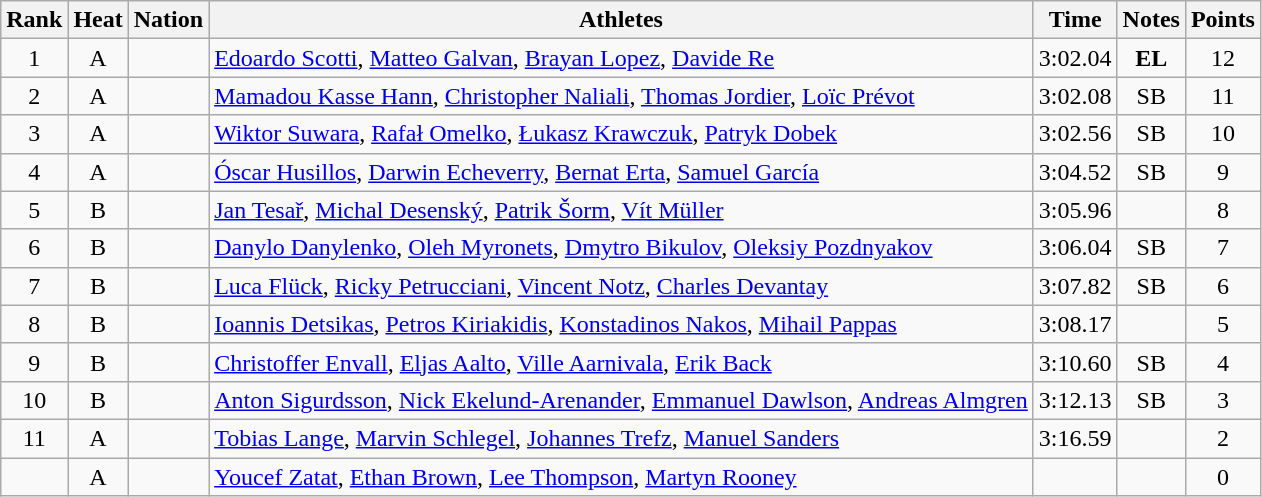<table class="wikitable sortable" style="text-align:center">
<tr>
<th>Rank</th>
<th>Heat</th>
<th>Nation</th>
<th>Athletes</th>
<th>Time</th>
<th>Notes</th>
<th>Points</th>
</tr>
<tr>
<td>1</td>
<td>A</td>
<td align=left></td>
<td align=left><a href='#'>Edoardo Scotti</a>, <a href='#'>Matteo Galvan</a>, <a href='#'>Brayan Lopez</a>, <a href='#'>Davide Re</a></td>
<td>3:02.04</td>
<td><strong>EL</strong></td>
<td>12</td>
</tr>
<tr>
<td>2</td>
<td>A</td>
<td align=left></td>
<td align=left><a href='#'>Mamadou Kasse Hann</a>, <a href='#'>Christopher Naliali</a>, <a href='#'>Thomas Jordier</a>, <a href='#'>Loïc Prévot</a></td>
<td>3:02.08</td>
<td>SB</td>
<td>11</td>
</tr>
<tr>
<td>3</td>
<td>A</td>
<td align=left></td>
<td align=left><a href='#'>Wiktor Suwara</a>, <a href='#'>Rafał Omelko</a>, <a href='#'>Łukasz Krawczuk</a>, <a href='#'>Patryk Dobek</a></td>
<td>3:02.56</td>
<td>SB</td>
<td>10</td>
</tr>
<tr>
<td>4</td>
<td>A</td>
<td align=left></td>
<td align=left><a href='#'>Óscar Husillos</a>, <a href='#'>Darwin Echeverry</a>, <a href='#'>Bernat Erta</a>, <a href='#'>Samuel García</a></td>
<td>3:04.52</td>
<td>SB</td>
<td>9</td>
</tr>
<tr>
<td>5</td>
<td>B</td>
<td align=left></td>
<td align=left><a href='#'>Jan Tesař</a>, <a href='#'>Michal Desenský</a>, <a href='#'>Patrik Šorm</a>, <a href='#'>Vít Müller</a></td>
<td>3:05.96</td>
<td></td>
<td>8</td>
</tr>
<tr>
<td>6</td>
<td>B</td>
<td align=left></td>
<td align=left><a href='#'>Danylo Danylenko</a>, <a href='#'>Oleh Myronets</a>, <a href='#'>Dmytro Bikulov</a>, <a href='#'>Oleksiy Pozdnyakov</a></td>
<td>3:06.04</td>
<td>SB</td>
<td>7</td>
</tr>
<tr>
<td>7</td>
<td>B</td>
<td align=left></td>
<td align=left><a href='#'>Luca Flück</a>, <a href='#'>Ricky Petrucciani</a>, <a href='#'>Vincent Notz</a>, <a href='#'>Charles Devantay</a></td>
<td>3:07.82</td>
<td>SB</td>
<td>6</td>
</tr>
<tr>
<td>8</td>
<td>B</td>
<td align=left></td>
<td align=left><a href='#'>Ioannis Detsikas</a>, <a href='#'>Petros Kiriakidis</a>, <a href='#'>Konstadinos Nakos</a>, <a href='#'>Mihail Pappas</a></td>
<td>3:08.17</td>
<td></td>
<td>5</td>
</tr>
<tr>
<td>9</td>
<td>B</td>
<td align=left></td>
<td align=left><a href='#'>Christoffer Envall</a>, <a href='#'>Eljas Aalto</a>, <a href='#'>Ville Aarnivala</a>, <a href='#'>Erik Back</a></td>
<td>3:10.60</td>
<td>SB</td>
<td>4</td>
</tr>
<tr>
<td>10</td>
<td>B</td>
<td align=left></td>
<td align=left><a href='#'>Anton Sigurdsson</a>, <a href='#'>Nick Ekelund-Arenander</a>, <a href='#'>Emmanuel Dawlson</a>, <a href='#'>Andreas Almgren</a></td>
<td>3:12.13</td>
<td>SB</td>
<td>3</td>
</tr>
<tr>
<td>11</td>
<td>A</td>
<td align=left></td>
<td align=left><a href='#'>Tobias Lange</a>, <a href='#'>Marvin Schlegel</a>, <a href='#'>Johannes Trefz</a>, <a href='#'>Manuel Sanders</a></td>
<td>3:16.59</td>
<td></td>
<td>2</td>
</tr>
<tr>
<td></td>
<td>A</td>
<td align=left></td>
<td align=left><a href='#'>Youcef Zatat</a>, <a href='#'>Ethan Brown</a>, <a href='#'>Lee Thompson</a>, <a href='#'>Martyn Rooney</a></td>
<td></td>
<td></td>
<td>0</td>
</tr>
</table>
